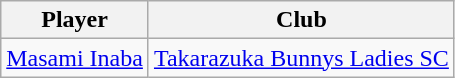<table class="wikitable">
<tr>
<th>Player</th>
<th>Club</th>
</tr>
<tr>
<td> <a href='#'>Masami Inaba</a></td>
<td><a href='#'>Takarazuka Bunnys Ladies SC</a></td>
</tr>
</table>
